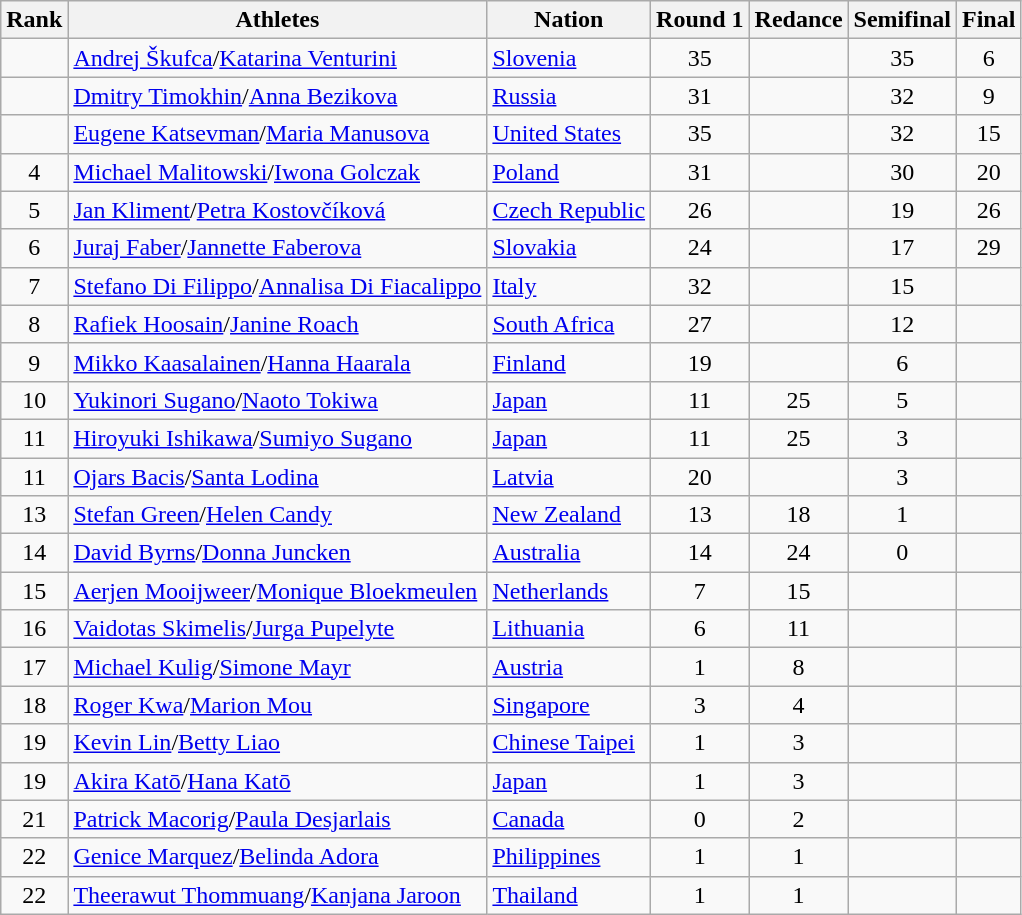<table class="wikitable sortable" style="text-align:center">
<tr>
<th>Rank</th>
<th>Athletes</th>
<th>Nation</th>
<th>Round 1</th>
<th>Redance</th>
<th>Semifinal</th>
<th>Final</th>
</tr>
<tr>
<td></td>
<td align=left><a href='#'>Andrej Škufca</a>/<a href='#'>Katarina Venturini</a></td>
<td align=left> <a href='#'>Slovenia</a></td>
<td>35</td>
<td></td>
<td>35</td>
<td>6</td>
</tr>
<tr>
<td></td>
<td align=left><a href='#'>Dmitry Timokhin</a>/<a href='#'>Anna Bezikova</a></td>
<td align=left> <a href='#'>Russia</a></td>
<td>31</td>
<td></td>
<td>32</td>
<td>9</td>
</tr>
<tr>
<td></td>
<td align=left><a href='#'>Eugene Katsevman</a>/<a href='#'>Maria Manusova</a></td>
<td align=left> <a href='#'>United States</a></td>
<td>35</td>
<td></td>
<td>32</td>
<td>15</td>
</tr>
<tr>
<td>4</td>
<td align=left><a href='#'>Michael Malitowski</a>/<a href='#'>Iwona Golczak</a></td>
<td align=left> <a href='#'>Poland</a></td>
<td>31</td>
<td></td>
<td>30</td>
<td>20</td>
</tr>
<tr>
<td>5</td>
<td align=left><a href='#'>Jan Kliment</a>/<a href='#'>Petra Kostovčíková</a></td>
<td align=left> <a href='#'>Czech Republic</a></td>
<td>26</td>
<td></td>
<td>19</td>
<td>26</td>
</tr>
<tr>
<td>6</td>
<td align=left><a href='#'>Juraj Faber</a>/<a href='#'>Jannette Faberova</a></td>
<td align=left> <a href='#'>Slovakia</a></td>
<td>24</td>
<td></td>
<td>17</td>
<td>29</td>
</tr>
<tr>
<td>7</td>
<td align=left><a href='#'>Stefano Di Filippo</a>/<a href='#'>Annalisa Di Fiacalippo</a></td>
<td align=left> <a href='#'>Italy</a></td>
<td>32</td>
<td></td>
<td>15</td>
<td></td>
</tr>
<tr>
<td>8</td>
<td align=left><a href='#'>Rafiek Hoosain</a>/<a href='#'>Janine Roach</a></td>
<td align=left> <a href='#'>South Africa</a></td>
<td>27</td>
<td></td>
<td>12</td>
<td></td>
</tr>
<tr>
<td>9</td>
<td align=left><a href='#'>Mikko Kaasalainen</a>/<a href='#'>Hanna Haarala</a></td>
<td align=left> <a href='#'>Finland</a></td>
<td>19</td>
<td></td>
<td>6</td>
<td></td>
</tr>
<tr>
<td>10</td>
<td align=left><a href='#'>Yukinori Sugano</a>/<a href='#'>Naoto Tokiwa</a></td>
<td align=left> <a href='#'>Japan</a></td>
<td>11</td>
<td>25</td>
<td>5</td>
<td></td>
</tr>
<tr>
<td>11</td>
<td align=left><a href='#'>Hiroyuki Ishikawa</a>/<a href='#'>Sumiyo Sugano</a></td>
<td align=left> <a href='#'>Japan</a></td>
<td>11</td>
<td>25</td>
<td>3</td>
<td></td>
</tr>
<tr>
<td>11</td>
<td align=left><a href='#'>Ojars Bacis</a>/<a href='#'>Santa Lodina</a></td>
<td align=left> <a href='#'>Latvia</a></td>
<td>20</td>
<td></td>
<td>3</td>
<td></td>
</tr>
<tr>
<td>13</td>
<td align=left><a href='#'>Stefan Green</a>/<a href='#'>Helen Candy</a></td>
<td align=left> <a href='#'>New Zealand</a></td>
<td>13</td>
<td>18</td>
<td>1</td>
<td></td>
</tr>
<tr>
<td>14</td>
<td align=left><a href='#'>David Byrns</a>/<a href='#'>Donna Juncken</a></td>
<td align=left> <a href='#'>Australia</a></td>
<td>14</td>
<td>24</td>
<td>0</td>
<td></td>
</tr>
<tr>
<td>15</td>
<td align=left><a href='#'>Aerjen Mooijweer</a>/<a href='#'>Monique Bloekmeulen</a></td>
<td align=left> <a href='#'>Netherlands</a></td>
<td>7</td>
<td>15</td>
<td></td>
<td></td>
</tr>
<tr>
<td>16</td>
<td align=left><a href='#'>Vaidotas Skimelis</a>/<a href='#'>Jurga Pupelyte</a></td>
<td align=left> <a href='#'>Lithuania</a></td>
<td>6</td>
<td>11</td>
<td></td>
<td></td>
</tr>
<tr>
<td>17</td>
<td align=left><a href='#'>Michael Kulig</a>/<a href='#'>Simone Mayr</a></td>
<td align=left> <a href='#'>Austria</a></td>
<td>1</td>
<td>8</td>
<td></td>
<td></td>
</tr>
<tr>
<td>18</td>
<td align=left><a href='#'>Roger Kwa</a>/<a href='#'>Marion Mou</a></td>
<td align=left> <a href='#'>Singapore</a></td>
<td>3</td>
<td>4</td>
<td></td>
<td></td>
</tr>
<tr>
<td>19</td>
<td align=left><a href='#'>Kevin Lin</a>/<a href='#'>Betty Liao</a></td>
<td align=left> <a href='#'>Chinese Taipei</a></td>
<td>1</td>
<td>3</td>
<td></td>
<td></td>
</tr>
<tr>
<td>19</td>
<td align=left><a href='#'>Akira Katō</a>/<a href='#'>Hana Katō</a></td>
<td align=left> <a href='#'>Japan</a></td>
<td>1</td>
<td>3</td>
<td></td>
<td></td>
</tr>
<tr>
<td>21</td>
<td align=left><a href='#'>Patrick Macorig</a>/<a href='#'>Paula Desjarlais</a></td>
<td align=left> <a href='#'>Canada</a></td>
<td>0</td>
<td>2</td>
<td></td>
<td></td>
</tr>
<tr>
<td>22</td>
<td align=left><a href='#'>Genice Marquez</a>/<a href='#'>Belinda Adora</a></td>
<td align=left> <a href='#'>Philippines</a></td>
<td>1</td>
<td>1</td>
<td></td>
<td></td>
</tr>
<tr>
<td>22</td>
<td align=left><a href='#'>Theerawut Thommuang</a>/<a href='#'>Kanjana Jaroon</a></td>
<td align=left> <a href='#'>Thailand</a></td>
<td>1</td>
<td>1</td>
<td></td>
<td></td>
</tr>
</table>
